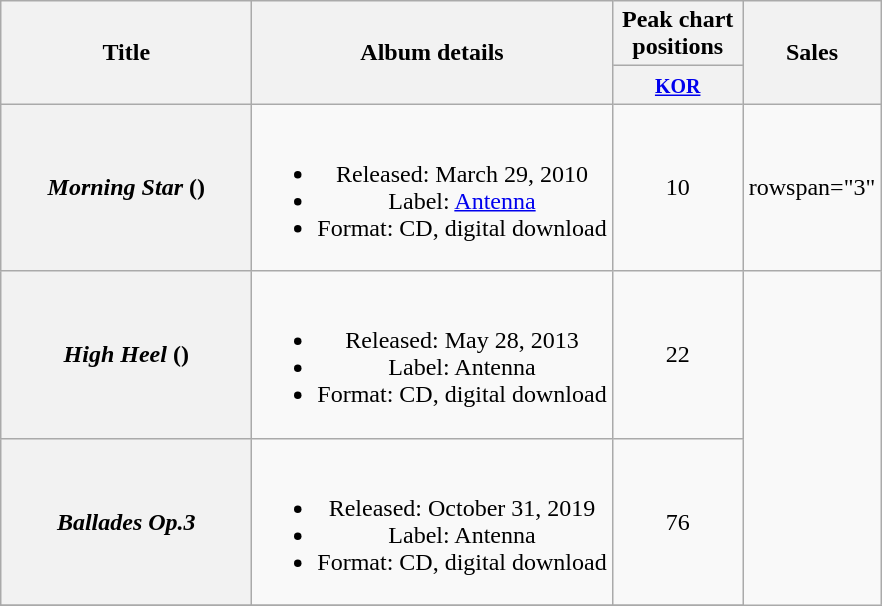<table class="wikitable plainrowheaders" style="text-align:center;">
<tr>
<th scope="col" rowspan="2" style="width:10em;">Title</th>
<th scope="col" rowspan="2">Album details</th>
<th scope="col" colspan="1" style="width:5em;">Peak chart positions</th>
<th scope="col" rowspan="2">Sales</th>
</tr>
<tr>
<th><small><a href='#'>KOR</a></small><br></th>
</tr>
<tr>
<th scope="row"><em>Morning Star</em> ()</th>
<td><br><ul><li>Released: March 29, 2010</li><li>Label: <a href='#'>Antenna</a></li><li>Format: CD, digital download</li></ul></td>
<td>10</td>
<td>rowspan="3" </td>
</tr>
<tr>
<th scope="row"><em>High Heel</em> ()</th>
<td><br><ul><li>Released: May 28, 2013</li><li>Label: Antenna</li><li>Format: CD, digital download</li></ul></td>
<td>22</td>
</tr>
<tr>
<th scope="row"><em>Ballades Op.3</em></th>
<td><br><ul><li>Released: October 31, 2019</li><li>Label: Antenna</li><li>Format: CD, digital download</li></ul></td>
<td>76</td>
</tr>
<tr>
</tr>
</table>
